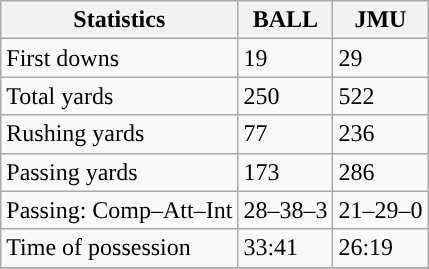<table class="wikitable" style="float: left;">
<tr>
<th>Statistics</th>
<th>BALL</th>
<th>JMU</th>
</tr>
<tr>
<td>First downs</td>
<td>19</td>
<td>29</td>
</tr>
<tr>
<td>Total yards</td>
<td>250</td>
<td>522</td>
</tr>
<tr>
<td>Rushing yards</td>
<td>77</td>
<td>236</td>
</tr>
<tr>
<td>Passing yards</td>
<td>173</td>
<td>286</td>
</tr>
<tr>
<td>Passing: Comp–Att–Int</td>
<td>28–38–3</td>
<td>21–29–0</td>
</tr>
<tr>
<td>Time of possession</td>
<td>33:41</td>
<td>26:19</td>
</tr>
<tr>
</tr>
</table>
